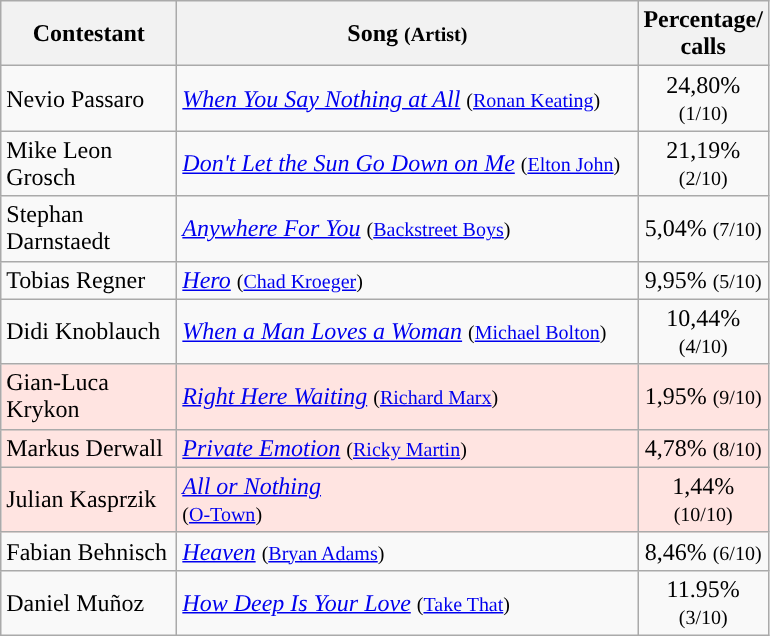<table class="wikitable">
<tr ">
<th style="width:110px;">Contestant</th>
<th style="width:300px;">Song <small>(Artist)</small></th>
<th style="width:28px;">Percentage/<br>calls</th>
</tr>
<tr>
<td align="left">Nevio Passaro</td>
<td align="left"><em><a href='#'>When You Say Nothing at All</a></em> <small>(<a href='#'>Ronan Keating</a>)</small></td>
<td style="text-align:center;">24,80% <small>(1/10)</small></td>
</tr>
<tr>
<td align="left">Mike Leon Grosch</td>
<td align="left"><em><a href='#'>Don't Let the Sun Go Down on Me</a></em> <small>(<a href='#'>Elton John</a>)</small></td>
<td style="text-align:center;">21,19% <small>(2/10)</small></td>
</tr>
<tr>
<td align="left">Stephan Darnstaedt</td>
<td align="left"><em><a href='#'>Anywhere For You</a></em> <small>(<a href='#'>Backstreet Boys</a>)</small></td>
<td style="text-align:center;">5,04% <small>(7/10)</small></td>
</tr>
<tr>
<td align="left">Tobias Regner</td>
<td align="left"><em><a href='#'>Hero</a></em> <small>(<a href='#'>Chad Kroeger</a>)</small></td>
<td style="text-align:center;">9,95% <small>(5/10)</small></td>
</tr>
<tr>
<td align="left">Didi Knoblauch</td>
<td align="left"><em><a href='#'>When a Man Loves a Woman</a></em> <small>(<a href='#'>Michael Bolton</a>)</small></td>
<td style="text-align:center;">10,44% <small>(4/10)</small></td>
</tr>
<tr style="background:#ffe4e1;">
<td align="left">Gian-Luca Krykon</td>
<td align="left"><em><a href='#'>Right Here Waiting</a></em> <small>(<a href='#'>Richard Marx</a>)</small></td>
<td style="text-align:center;">1,95% <small>(9/10)</small></td>
</tr>
<tr style="background:#ffe4e1;">
<td align="left">Markus Derwall</td>
<td align="left"><em><a href='#'>Private Emotion</a></em> <small>(<a href='#'>Ricky Martin</a>)</small></td>
<td style="text-align:center;">4,78% <small>(8/10)</small></td>
</tr>
<tr style="background:#ffe4e1;">
<td align="left">Julian Kasprzik</td>
<td align="left"><em><a href='#'>All or Nothing</a></em> <br><small>(<a href='#'>O-Town</a>)</small></td>
<td style="text-align:center;">1,44% <small>(10/10)</small></td>
</tr>
<tr>
<td align="left">Fabian Behnisch</td>
<td align="left"><em><a href='#'>Heaven</a></em> <small>(<a href='#'>Bryan Adams</a>)</small></td>
<td style="text-align:center;">8,46% <small>(6/10)</small></td>
</tr>
<tr>
<td align="left">Daniel Muñoz</td>
<td align="left"><em><a href='#'>How Deep Is Your Love</a></em> <small>(<a href='#'>Take That</a>)</small></td>
<td style="text-align:center;">11.95% <small>(3/10)</small></td>
</tr>
</table>
